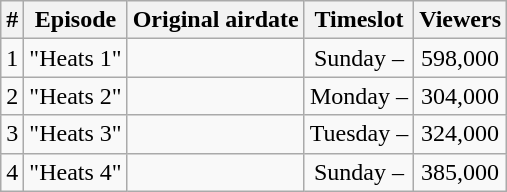<table class="wikitable" style="text-align:center;">
<tr>
<th>#</th>
<th>Episode</th>
<th>Original airdate</th>
<th class="unsortable">Timeslot</th>
<th>Viewers</th>
</tr>
<tr>
<td>1</td>
<td>"Heats 1"</td>
<td></td>
<td>Sunday –</td>
<td>598,000</td>
</tr>
<tr>
<td>2</td>
<td>"Heats 2"</td>
<td></td>
<td>Monday –</td>
<td>304,000</td>
</tr>
<tr>
<td>3</td>
<td>"Heats 3"</td>
<td></td>
<td>Tuesday –</td>
<td>324,000</td>
</tr>
<tr>
<td>4</td>
<td>"Heats 4"</td>
<td></td>
<td>Sunday –</td>
<td>385,000</td>
</tr>
</table>
